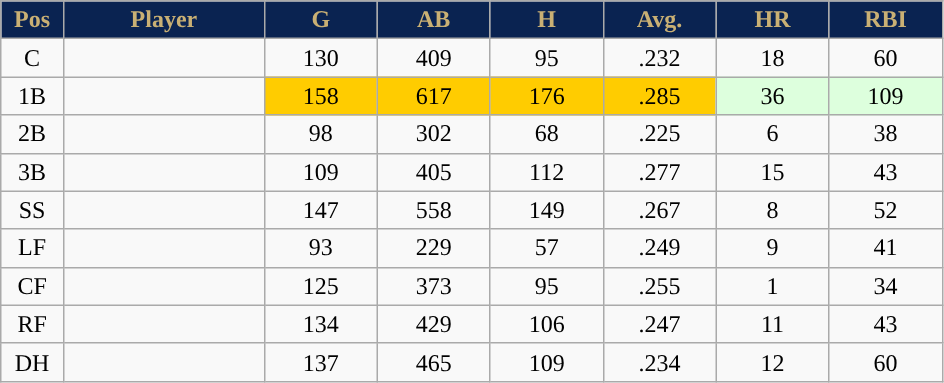<table class="wikitable sortable">
<tr>
<th style="background:#0a2351;color:#c9b074;" width="5%">Pos</th>
<th style="background:#0a2351;color:#c9b074;" width="16%">Player</th>
<th style="background:#0a2351;color:#c9b074;" width="9%">G</th>
<th style="background:#0a2351;color:#c9b074;" width="9%">AB</th>
<th style="background:#0a2351;color:#c9b074;" width="9%">H</th>
<th style="background:#0a2351;color:#c9b074;" width="9%">Avg.</th>
<th style="background:#0a2351;color:#c9b074;" width="9%">HR</th>
<th style="background:#0a2351;color:#c9b074;" width="9%">RBI</th>
</tr>
<tr align="center">
<td>C</td>
<td></td>
<td>130</td>
<td>409</td>
<td>95</td>
<td>.232</td>
<td>18</td>
<td>60</td>
</tr>
<tr align="center">
<td>1B</td>
<td></td>
<td style="background:#fc0;">158</td>
<td style="background:#fc0;">617</td>
<td style="background:#fc0;">176</td>
<td style="background:#fc0;">.285</td>
<td style="background:#DDFFDD;">36</td>
<td style="background:#DDFFDD;">109</td>
</tr>
<tr align="center">
<td>2B</td>
<td></td>
<td>98</td>
<td>302</td>
<td>68</td>
<td>.225</td>
<td>6</td>
<td>38</td>
</tr>
<tr align="center">
<td>3B</td>
<td></td>
<td>109</td>
<td>405</td>
<td>112</td>
<td>.277</td>
<td>15</td>
<td>43</td>
</tr>
<tr align="center">
<td>SS</td>
<td></td>
<td>147</td>
<td>558</td>
<td>149</td>
<td>.267</td>
<td>8</td>
<td>52</td>
</tr>
<tr align="center">
<td>LF</td>
<td></td>
<td>93</td>
<td>229</td>
<td>57</td>
<td>.249</td>
<td>9</td>
<td>41</td>
</tr>
<tr align="center">
<td>CF</td>
<td></td>
<td>125</td>
<td>373</td>
<td>95</td>
<td>.255</td>
<td>1</td>
<td>34</td>
</tr>
<tr align="center">
<td>RF</td>
<td></td>
<td>134</td>
<td>429</td>
<td>106</td>
<td>.247</td>
<td>11</td>
<td>43</td>
</tr>
<tr align="center">
<td>DH</td>
<td></td>
<td>137</td>
<td>465</td>
<td>109</td>
<td>.234</td>
<td>12</td>
<td>60</td>
</tr>
</table>
